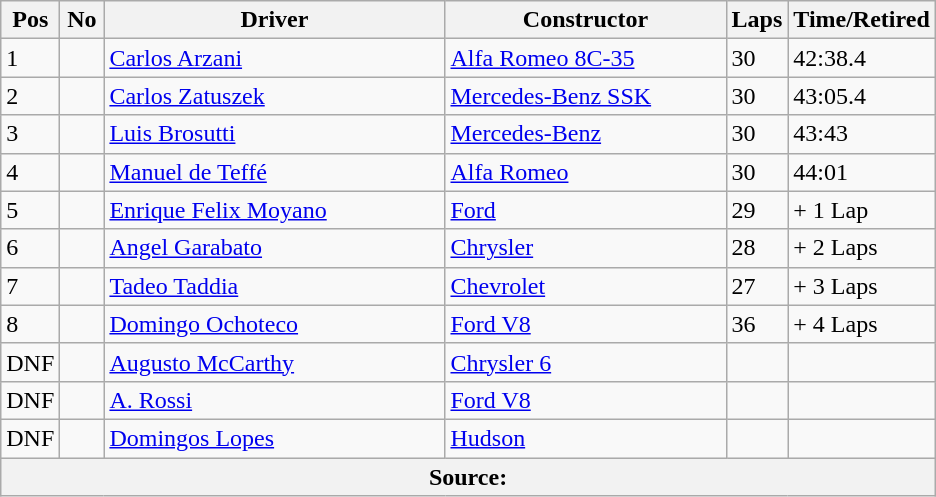<table class="wikitable">
<tr>
<th style="width:32px;">Pos</th>
<th style="width:22px;">No</th>
<th style="width:220px;">Driver</th>
<th style="width:180px;">Constructor</th>
<th style="width:32px;">Laps</th>
<th style="width:84px;">Time/Retired</th>
</tr>
<tr>
<td>1</td>
<td></td>
<td> <a href='#'>Carlos Arzani</a></td>
<td><a href='#'>Alfa Romeo 8C-35</a></td>
<td>30</td>
<td>42:38.4</td>
</tr>
<tr>
<td>2</td>
<td></td>
<td> <a href='#'>Carlos Zatuszek</a></td>
<td><a href='#'>Mercedes-Benz SSK</a></td>
<td>30</td>
<td>43:05.4</td>
</tr>
<tr>
<td>3</td>
<td></td>
<td> <a href='#'>Luis Brosutti</a></td>
<td><a href='#'>Mercedes-Benz</a></td>
<td>30</td>
<td>43:43</td>
</tr>
<tr>
<td>4</td>
<td></td>
<td> <a href='#'>Manuel de Teffé</a></td>
<td><a href='#'>Alfa Romeo</a></td>
<td>30</td>
<td>44:01</td>
</tr>
<tr>
<td>5</td>
<td></td>
<td> <a href='#'>Enrique Felix Moyano</a></td>
<td><a href='#'>Ford</a></td>
<td>29</td>
<td>+ 1 Lap</td>
</tr>
<tr>
<td>6</td>
<td></td>
<td> <a href='#'>Angel Garabato</a></td>
<td><a href='#'>Chrysler</a></td>
<td>28</td>
<td>+ 2 Laps</td>
</tr>
<tr>
<td>7</td>
<td></td>
<td> <a href='#'>Tadeo Taddia</a></td>
<td><a href='#'>Chevrolet</a></td>
<td>27</td>
<td>+ 3 Laps</td>
</tr>
<tr>
<td>8</td>
<td></td>
<td> <a href='#'>Domingo Ochoteco</a></td>
<td><a href='#'>Ford V8</a></td>
<td>36</td>
<td>+ 4 Laps</td>
</tr>
<tr>
<td>DNF</td>
<td></td>
<td> <a href='#'>Augusto McCarthy</a></td>
<td><a href='#'>Chrysler 6</a></td>
<td></td>
<td></td>
</tr>
<tr>
<td>DNF</td>
<td></td>
<td> <a href='#'>A. Rossi</a></td>
<td><a href='#'>Ford V8</a></td>
<td></td>
<td></td>
</tr>
<tr>
<td>DNF</td>
<td></td>
<td> <a href='#'>Domingos Lopes</a></td>
<td><a href='#'>Hudson</a></td>
<td></td>
<td></td>
</tr>
<tr>
<th colspan=8>Source: </th>
</tr>
</table>
